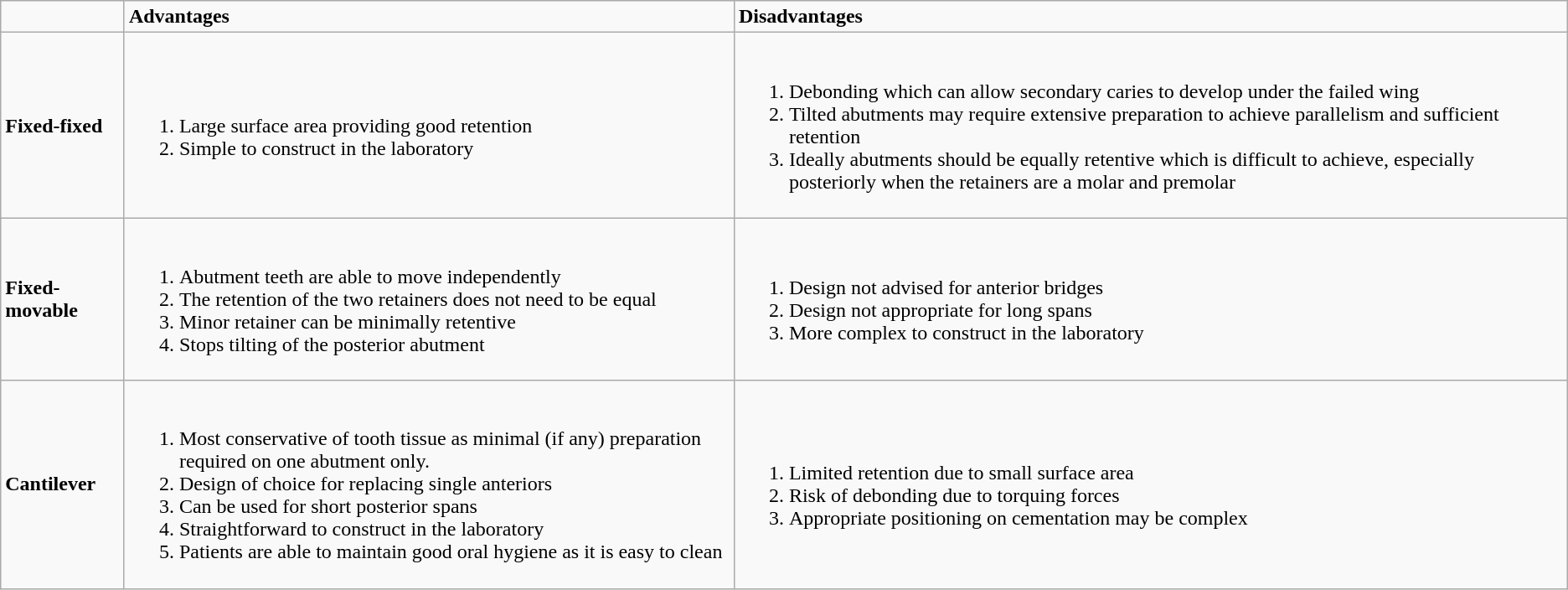<table class="wikitable">
<tr>
<td></td>
<td><strong>Advantages</strong></td>
<td><strong>Disadvantages</strong></td>
</tr>
<tr>
<td><strong>Fixed-fixed</strong></td>
<td><br><ol><li>Large surface area providing good retention</li><li>Simple to construct in the laboratory</li></ol></td>
<td><br><ol><li>Debonding which can allow secondary caries to develop under the failed wing</li><li>Tilted abutments may require extensive preparation to achieve parallelism and sufficient retention</li><li>Ideally abutments should be equally retentive which is difficult to achieve, especially posteriorly when the retainers are a molar and premolar</li></ol></td>
</tr>
<tr>
<td><strong>Fixed-movable</strong></td>
<td><br><ol><li>Abutment teeth are able to move independently</li><li>The retention of the two retainers does not need to be equal</li><li>Minor retainer can be minimally retentive</li><li>Stops tilting of the posterior abutment</li></ol></td>
<td><br><ol><li>Design not advised for anterior bridges</li><li>Design not appropriate for long spans</li><li>More complex to construct in the laboratory</li></ol></td>
</tr>
<tr>
<td><strong>Cantilever</strong></td>
<td><br><ol><li>Most conservative of tooth tissue as minimal (if any) preparation required on one abutment only.</li><li>Design of choice for replacing single anteriors</li><li>Can be used for short posterior spans</li><li>Straightforward to construct in the laboratory</li><li>Patients are able to maintain good oral hygiene as it is easy to clean</li></ol></td>
<td><br><ol><li>Limited retention due to small surface area</li><li>Risk of debonding due to torquing forces</li><li>Appropriate positioning on cementation may be complex</li></ol></td>
</tr>
</table>
